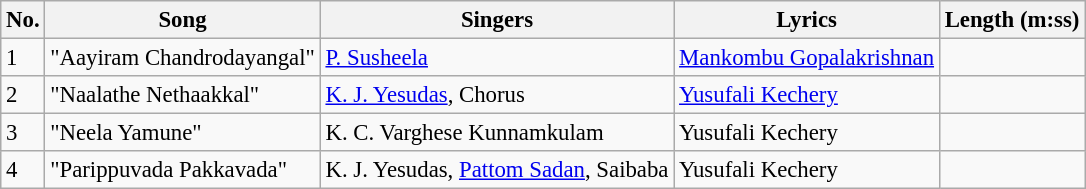<table class="wikitable" style="font-size:95%;">
<tr>
<th>No.</th>
<th>Song</th>
<th>Singers</th>
<th>Lyrics</th>
<th>Length (m:ss)</th>
</tr>
<tr>
<td>1</td>
<td>"Aayiram Chandrodayangal"</td>
<td><a href='#'>P. Susheela</a></td>
<td><a href='#'>Mankombu Gopalakrishnan</a></td>
<td></td>
</tr>
<tr>
<td>2</td>
<td>"Naalathe Nethaakkal"</td>
<td><a href='#'>K. J. Yesudas</a>, Chorus</td>
<td><a href='#'>Yusufali Kechery</a></td>
<td></td>
</tr>
<tr>
<td>3</td>
<td>"Neela Yamune"</td>
<td>K. C. Varghese Kunnamkulam</td>
<td>Yusufali Kechery</td>
<td></td>
</tr>
<tr>
<td>4</td>
<td>"Parippuvada Pakkavada"</td>
<td>K. J. Yesudas, <a href='#'>Pattom Sadan</a>, Saibaba</td>
<td>Yusufali Kechery</td>
<td></td>
</tr>
</table>
